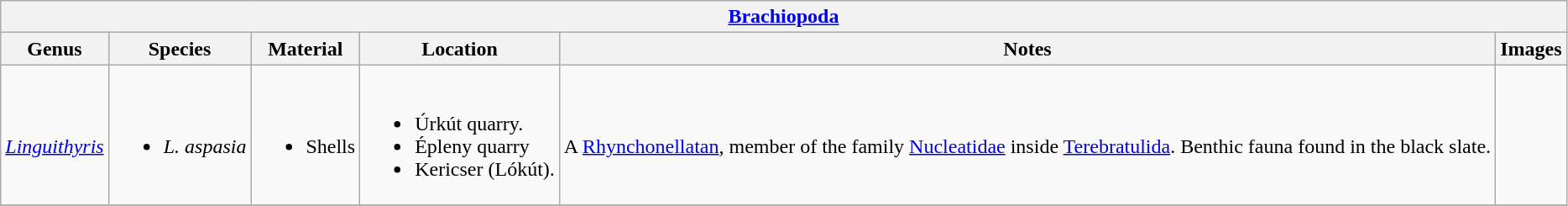<table class="wikitable" align="center">
<tr>
<th colspan="6" align="center"><strong><a href='#'>Brachiopoda</a></strong></th>
</tr>
<tr>
<th>Genus</th>
<th>Species</th>
<th>Material</th>
<th>Location</th>
<th>Notes</th>
<th>Images</th>
</tr>
<tr>
<td><br><em><a href='#'>Linguithyris</a></em></td>
<td><br><ul><li><em>L. aspasia</em></li></ul></td>
<td><br><ul><li>Shells</li></ul></td>
<td><br><ul><li>Úrkút quarry.</li><li>Épleny quarry</li><li>Kericser (Lókút).</li></ul></td>
<td><br>A <a href='#'>Rhynchonellatan</a>, member of the family <a href='#'>Nucleatidae</a> inside <a href='#'>Terebratulida</a>. Benthic fauna found in the black slate.</td>
<td></td>
</tr>
<tr>
</tr>
</table>
